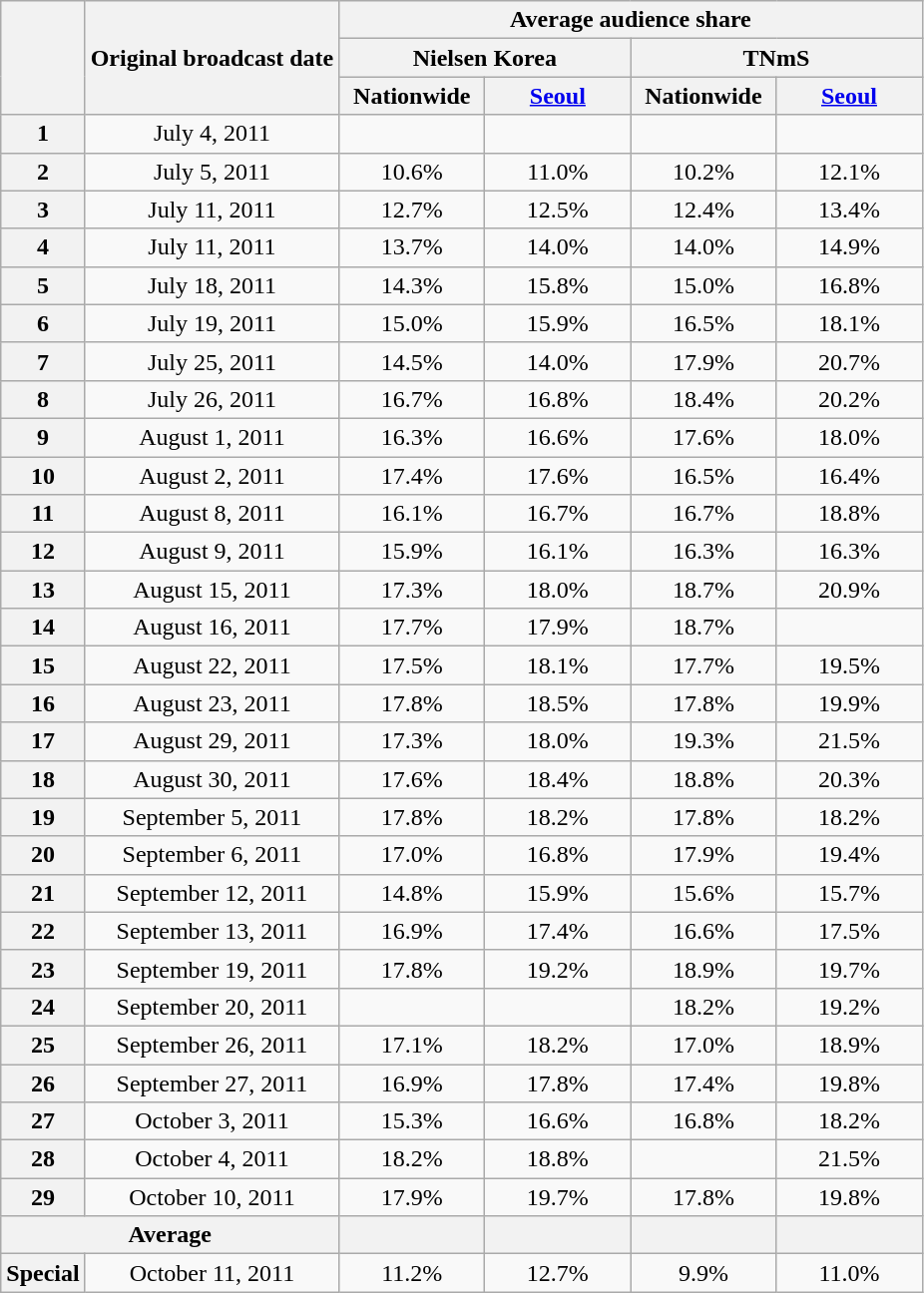<table class="wikitable" style="text-align:center;">
<tr>
<th rowspan="3"></th>
<th rowspan="3">Original broadcast date</th>
<th colspan="4">Average audience share</th>
</tr>
<tr>
<th colspan="2">Nielsen Korea</th>
<th colspan="2">TNmS</th>
</tr>
<tr>
<th width="90">Nationwide</th>
<th width="90"><a href='#'>Seoul</a></th>
<th width="90">Nationwide</th>
<th width="90"><a href='#'>Seoul</a></th>
</tr>
<tr>
<th>1</th>
<td>July 4, 2011</td>
<td><strong></strong></td>
<td><strong></strong></td>
<td><strong></strong> </td>
<td><strong></strong> </td>
</tr>
<tr>
<th>2</th>
<td>July 5, 2011</td>
<td>10.6%</td>
<td>11.0%</td>
<td>10.2% </td>
<td>12.1% </td>
</tr>
<tr>
<th>3</th>
<td>July 11, 2011</td>
<td>12.7%</td>
<td>12.5%</td>
<td>12.4% </td>
<td>13.4% </td>
</tr>
<tr>
<th>4</th>
<td>July 11, 2011</td>
<td>13.7%</td>
<td>14.0%</td>
<td>14.0% </td>
<td>14.9% </td>
</tr>
<tr>
<th>5</th>
<td>July 18, 2011</td>
<td>14.3%</td>
<td>15.8%</td>
<td>15.0% </td>
<td>16.8% </td>
</tr>
<tr>
<th>6</th>
<td>July 19, 2011</td>
<td>15.0%</td>
<td>15.9%</td>
<td>16.5% </td>
<td>18.1% </td>
</tr>
<tr>
<th>7</th>
<td>July 25, 2011</td>
<td>14.5%</td>
<td>14.0%</td>
<td>17.9% </td>
<td>20.7% </td>
</tr>
<tr>
<th>8</th>
<td>July 26, 2011</td>
<td>16.7%</td>
<td>16.8%</td>
<td>18.4% </td>
<td>20.2% </td>
</tr>
<tr>
<th>9</th>
<td>August 1, 2011</td>
<td>16.3%</td>
<td>16.6%</td>
<td>17.6% </td>
<td>18.0% </td>
</tr>
<tr>
<th>10</th>
<td>August 2, 2011</td>
<td>17.4%</td>
<td>17.6%</td>
<td>16.5% </td>
<td>16.4% </td>
</tr>
<tr>
<th>11</th>
<td>August 8, 2011</td>
<td>16.1%</td>
<td>16.7%</td>
<td>16.7% </td>
<td>18.8% </td>
</tr>
<tr>
<th>12</th>
<td>August 9, 2011</td>
<td>15.9%</td>
<td>16.1%</td>
<td>16.3% </td>
<td>16.3% </td>
</tr>
<tr>
<th>13</th>
<td>August 15, 2011</td>
<td>17.3%</td>
<td>18.0%</td>
<td>18.7% </td>
<td>20.9% </td>
</tr>
<tr>
<th>14</th>
<td>August 16, 2011</td>
<td>17.7%</td>
<td>17.9%</td>
<td>18.7% </td>
<td><strong></strong> </td>
</tr>
<tr>
<th>15</th>
<td>August 22, 2011</td>
<td>17.5%</td>
<td>18.1%</td>
<td>17.7% </td>
<td>19.5% </td>
</tr>
<tr>
<th>16</th>
<td>August 23, 2011</td>
<td>17.8%</td>
<td>18.5%</td>
<td>17.8% </td>
<td>19.9% </td>
</tr>
<tr>
<th>17</th>
<td>August 29, 2011</td>
<td>17.3%</td>
<td>18.0%</td>
<td>19.3% </td>
<td>21.5% </td>
</tr>
<tr>
<th>18</th>
<td>August 30, 2011</td>
<td>17.6%</td>
<td>18.4%</td>
<td>18.8% </td>
<td>20.3% </td>
</tr>
<tr>
<th>19</th>
<td>September 5, 2011</td>
<td>17.8%</td>
<td>18.2%</td>
<td>17.8% </td>
<td>18.2% </td>
</tr>
<tr>
<th>20</th>
<td>September 6, 2011</td>
<td>17.0%</td>
<td>16.8%</td>
<td>17.9% </td>
<td>19.4% </td>
</tr>
<tr>
<th>21</th>
<td>September 12, 2011</td>
<td>14.8%</td>
<td>15.9%</td>
<td>15.6% </td>
<td>15.7% </td>
</tr>
<tr>
<th>22</th>
<td>September 13, 2011</td>
<td>16.9%</td>
<td>17.4%</td>
<td>16.6% </td>
<td>17.5% </td>
</tr>
<tr>
<th>23</th>
<td>September 19, 2011</td>
<td>17.8%</td>
<td>19.2%</td>
<td>18.9% </td>
<td>19.7% </td>
</tr>
<tr>
<th>24</th>
<td>September 20, 2011</td>
<td><strong></strong></td>
<td><strong></strong></td>
<td>18.2% </td>
<td>19.2% </td>
</tr>
<tr>
<th>25</th>
<td>September 26, 2011</td>
<td>17.1%</td>
<td>18.2%</td>
<td>17.0% </td>
<td>18.9% </td>
</tr>
<tr>
<th>26</th>
<td>September 27, 2011</td>
<td>16.9%</td>
<td>17.8%</td>
<td>17.4% </td>
<td>19.8% </td>
</tr>
<tr>
<th>27</th>
<td>October 3, 2011</td>
<td>15.3%</td>
<td>16.6%</td>
<td>16.8% </td>
<td>18.2% </td>
</tr>
<tr>
<th>28</th>
<td>October 4, 2011</td>
<td>18.2%</td>
<td>18.8%</td>
<td><strong></strong> </td>
<td>21.5% </td>
</tr>
<tr>
<th>29</th>
<td>October 10, 2011</td>
<td>17.9%</td>
<td>19.7%</td>
<td>17.8% </td>
<td>19.8% </td>
</tr>
<tr>
<th colspan="2">Average</th>
<th></th>
<th></th>
<th></th>
<th></th>
</tr>
<tr>
<th>Special</th>
<td>October 11, 2011</td>
<td>11.2%</td>
<td>12.7%</td>
<td>9.9% </td>
<td>11.0% </td>
</tr>
</table>
